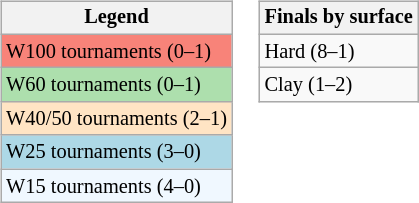<table>
<tr valign=top>
<td><br><table class="wikitable" style=font-size:85%>
<tr>
<th>Legend</th>
</tr>
<tr style="background:#f88379;">
<td>W100 tournaments (0–1)</td>
</tr>
<tr style="background:#addfad;">
<td>W60 tournaments (0–1)</td>
</tr>
<tr style="background:#ffe4c4;">
<td>W40/50 tournaments (2–1)</td>
</tr>
<tr style="background:lightblue;">
<td>W25 tournaments (3–0)</td>
</tr>
<tr bgcolor=#f0f8ff>
<td>W15 tournaments (4–0)</td>
</tr>
</table>
</td>
<td><br><table class="wikitable" style=font-size:85%>
<tr>
<th>Finals by surface</th>
</tr>
<tr>
<td>Hard (8–1)</td>
</tr>
<tr>
<td>Clay (1–2)</td>
</tr>
</table>
</td>
</tr>
</table>
